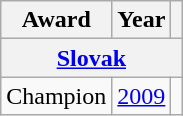<table class="wikitable">
<tr>
<th>Award</th>
<th>Year</th>
<th></th>
</tr>
<tr>
<th colspan="3"><a href='#'>Slovak</a></th>
</tr>
<tr>
<td>Champion</td>
<td><a href='#'>2009</a></td>
<td></td>
</tr>
</table>
